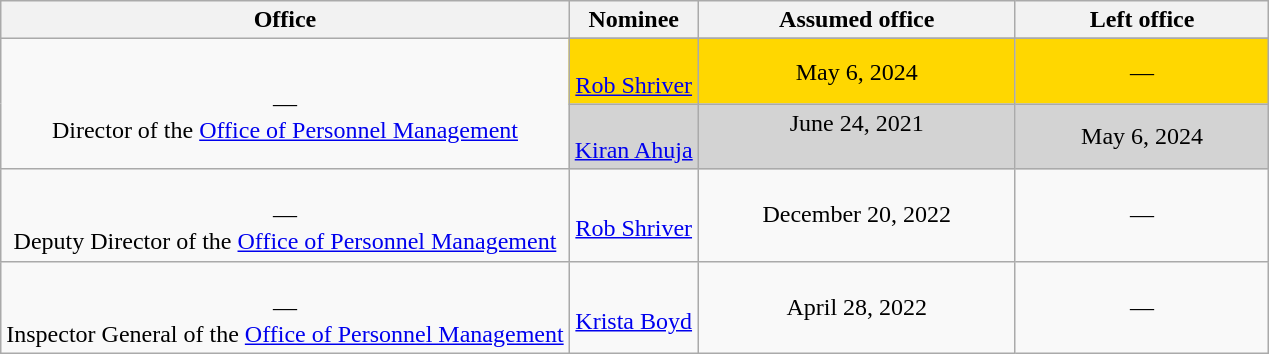<table class="wikitable sortable" style="text-align:center">
<tr>
<th>Office</th>
<th>Nominee</th>
<th style="width:25%;" data-sort-type="date">Assumed office</th>
<th style="width:20%;" data-sort-type="date">Left office</th>
</tr>
<tr>
<td rowspan="3"><br>—<br>Director of the <a href='#'>Office of Personnel Management</a></td>
</tr>
<tr style="background:gold;">
<td><br><a href='#'>Rob Shriver</a></td>
<td>May 6, 2024</td>
<td>—</td>
</tr>
<tr style="background:lightgray;">
<td><br><a href='#'>Kiran Ahuja</a></td>
<td>June 24, 2021<br><br></td>
<td>May 6, 2024</td>
</tr>
<tr>
<td><br>—<br>Deputy Director of the <a href='#'>Office of Personnel Management</a></td>
<td><br><a href='#'>Rob Shriver</a></td>
<td>December 20, 2022<br></td>
<td>—</td>
</tr>
<tr>
<td><br>—<br>Inspector General of the <a href='#'>Office of Personnel Management</a></td>
<td><br><a href='#'>Krista Boyd</a></td>
<td>April 28, 2022<br></td>
<td>—</td>
</tr>
</table>
